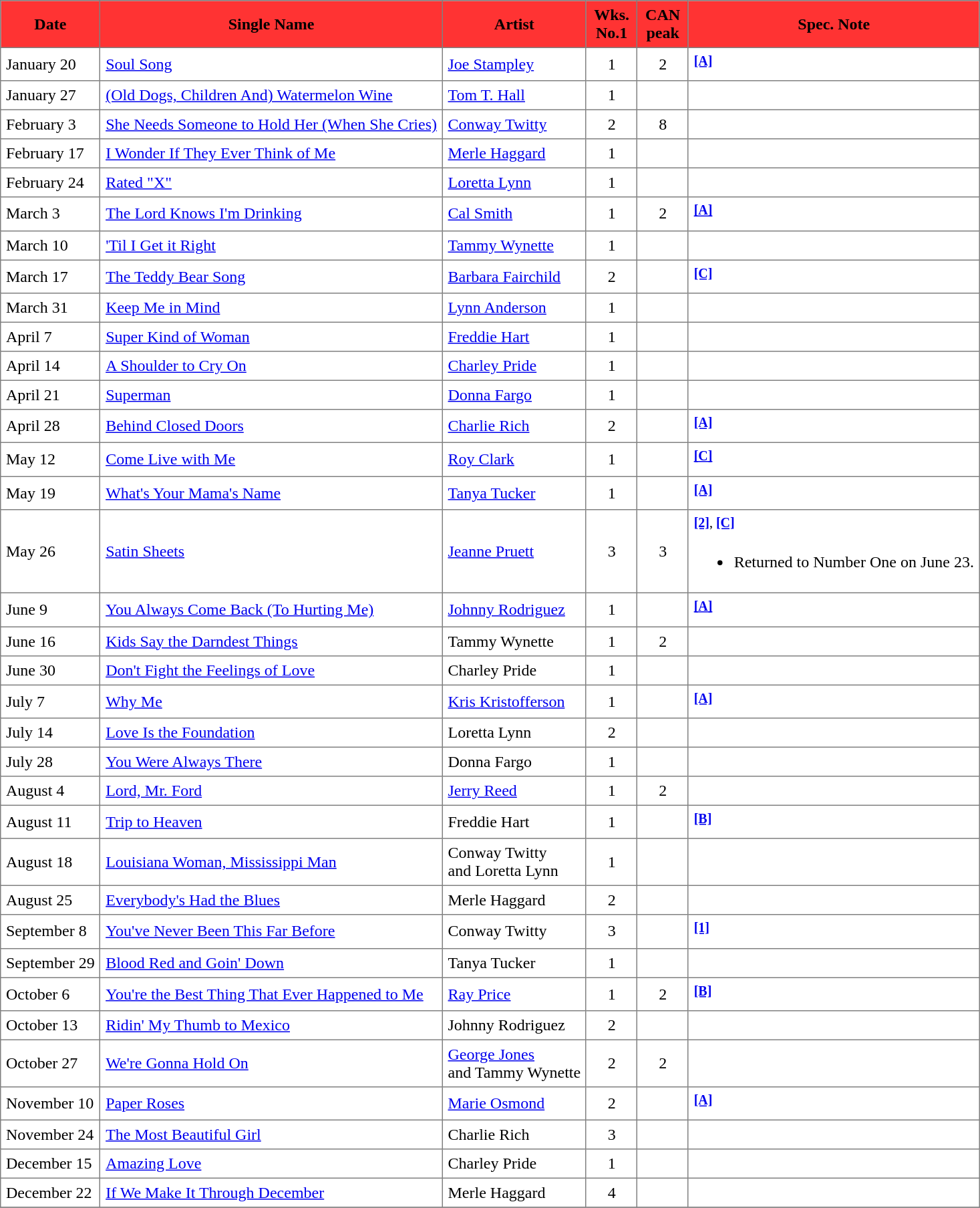<table border="1" cellpadding="5" cellspacing="1" style="border-collapse: collapse">
<tr style="background:#FF3333">
<th>Date</th>
<th>Single Name</th>
<th>Artist</th>
<th width="40">Wks. No.1</th>
<th width="40">CAN peak</th>
<th>Spec. Note</th>
</tr>
<tr>
<td>January 20</td>
<td><a href='#'>Soul Song</a></td>
<td><a href='#'>Joe Stampley</a></td>
<td align="center">1</td>
<td align="center">2</td>
<td><sup><a href='#'><strong>[A]</strong></a></sup></td>
</tr>
<tr>
<td>January 27</td>
<td><a href='#'>(Old Dogs, Children And) Watermelon Wine</a></td>
<td><a href='#'>Tom T. Hall</a></td>
<td align="center">1</td>
<td></td>
<td></td>
</tr>
<tr>
<td>February 3</td>
<td><a href='#'>She Needs Someone to Hold Her (When She Cries)</a></td>
<td><a href='#'>Conway Twitty</a></td>
<td align="center">2</td>
<td align="center">8</td>
<td></td>
</tr>
<tr>
<td>February 17</td>
<td><a href='#'>I Wonder If They Ever Think of Me</a></td>
<td><a href='#'>Merle Haggard</a></td>
<td align="center">1</td>
<td></td>
<td></td>
</tr>
<tr>
<td>February 24</td>
<td><a href='#'>Rated "X"</a></td>
<td><a href='#'>Loretta Lynn</a></td>
<td align="center">1</td>
<td></td>
<td></td>
</tr>
<tr>
<td>March 3</td>
<td><a href='#'>The Lord Knows I'm Drinking</a></td>
<td><a href='#'>Cal Smith</a></td>
<td align="center">1</td>
<td align="center">2</td>
<td><sup><a href='#'><strong>[A]</strong></a></sup></td>
</tr>
<tr>
<td>March 10</td>
<td><a href='#'>'Til I Get it Right</a></td>
<td><a href='#'>Tammy Wynette</a></td>
<td align="center">1</td>
<td></td>
<td></td>
</tr>
<tr>
<td>March 17</td>
<td><a href='#'>The Teddy Bear Song</a></td>
<td><a href='#'>Barbara Fairchild</a></td>
<td align="center">2</td>
<td></td>
<td><sup><a href='#'><strong>[C]</strong></a></sup></td>
</tr>
<tr>
<td>March 31</td>
<td><a href='#'>Keep Me in Mind</a></td>
<td><a href='#'>Lynn Anderson</a></td>
<td align="center">1</td>
<td></td>
<td></td>
</tr>
<tr>
<td>April 7</td>
<td><a href='#'>Super Kind of Woman</a></td>
<td><a href='#'>Freddie Hart</a></td>
<td align="center">1</td>
<td></td>
<td></td>
</tr>
<tr>
<td>April 14</td>
<td><a href='#'>A Shoulder to Cry On</a></td>
<td><a href='#'>Charley Pride</a></td>
<td align="center">1</td>
<td></td>
<td></td>
</tr>
<tr>
<td>April 21</td>
<td><a href='#'>Superman</a></td>
<td><a href='#'>Donna Fargo</a></td>
<td align="center">1</td>
<td></td>
<td></td>
</tr>
<tr>
<td>April 28</td>
<td><a href='#'>Behind Closed Doors</a></td>
<td><a href='#'>Charlie Rich</a></td>
<td align="center">2</td>
<td></td>
<td><sup><a href='#'><strong>[A]</strong></a></sup></td>
</tr>
<tr>
<td>May 12</td>
<td><a href='#'>Come Live with Me</a></td>
<td><a href='#'>Roy Clark</a></td>
<td align="center">1</td>
<td></td>
<td><sup><a href='#'><strong>[C]</strong></a></sup></td>
</tr>
<tr>
<td>May 19</td>
<td><a href='#'>What's Your Mama's Name</a></td>
<td><a href='#'>Tanya Tucker</a></td>
<td align="center">1</td>
<td></td>
<td><sup><a href='#'><strong>[A]</strong></a></sup></td>
</tr>
<tr>
<td>May 26</td>
<td><a href='#'>Satin Sheets</a></td>
<td><a href='#'>Jeanne Pruett</a></td>
<td align="center">3</td>
<td align="center">3</td>
<td><sup><a href='#'><strong>[2]</strong></a>, <a href='#'><strong>[C]</strong></a></sup><br><ul><li>Returned to Number One on June 23.</li></ul></td>
</tr>
<tr>
<td>June 9</td>
<td><a href='#'>You Always Come Back (To Hurting Me)</a></td>
<td><a href='#'>Johnny Rodriguez</a></td>
<td align="center">1</td>
<td></td>
<td><sup><a href='#'><strong>[A]</strong></a></sup></td>
</tr>
<tr>
<td>June 16</td>
<td><a href='#'>Kids Say the Darndest Things</a></td>
<td>Tammy Wynette</td>
<td align="center">1</td>
<td align="center">2</td>
<td></td>
</tr>
<tr>
<td>June 30</td>
<td><a href='#'>Don't Fight the Feelings of Love</a></td>
<td>Charley Pride</td>
<td align="center">1</td>
<td></td>
<td></td>
</tr>
<tr>
<td>July 7</td>
<td><a href='#'>Why Me</a></td>
<td><a href='#'>Kris Kristofferson</a></td>
<td align="center">1</td>
<td></td>
<td><sup><a href='#'><strong>[A]</strong></a></sup></td>
</tr>
<tr>
<td>July 14</td>
<td><a href='#'>Love Is the Foundation</a></td>
<td>Loretta Lynn</td>
<td align="center">2</td>
<td></td>
<td></td>
</tr>
<tr>
<td>July 28</td>
<td><a href='#'>You Were Always There</a></td>
<td>Donna Fargo</td>
<td align="center">1</td>
<td></td>
<td></td>
</tr>
<tr>
<td>August 4</td>
<td><a href='#'>Lord, Mr. Ford</a></td>
<td><a href='#'>Jerry Reed</a></td>
<td align="center">1</td>
<td align="center">2</td>
<td></td>
</tr>
<tr>
<td>August 11</td>
<td><a href='#'>Trip to Heaven</a></td>
<td>Freddie Hart</td>
<td align="center">1</td>
<td></td>
<td><sup><a href='#'><strong>[B]</strong></a></sup></td>
</tr>
<tr>
<td>August 18</td>
<td><a href='#'>Louisiana Woman, Mississippi Man</a></td>
<td>Conway Twitty<br>and Loretta Lynn</td>
<td align="center">1</td>
<td></td>
<td></td>
</tr>
<tr>
<td>August 25</td>
<td><a href='#'>Everybody's Had the Blues</a></td>
<td>Merle Haggard</td>
<td align="center">2</td>
<td></td>
<td></td>
</tr>
<tr>
<td>September 8</td>
<td><a href='#'>You've Never Been This Far Before</a></td>
<td>Conway Twitty</td>
<td align="center">3</td>
<td></td>
<td><sup><a href='#'><strong>[1]</strong></a></sup></td>
</tr>
<tr>
<td>September 29</td>
<td><a href='#'>Blood Red and Goin' Down</a></td>
<td>Tanya Tucker</td>
<td align="center">1</td>
<td></td>
<td></td>
</tr>
<tr>
<td>October 6</td>
<td><a href='#'>You're the Best Thing That Ever Happened to Me</a></td>
<td><a href='#'>Ray Price</a></td>
<td align="center">1</td>
<td align="center">2</td>
<td><sup><a href='#'><strong>[B]</strong></a></sup></td>
</tr>
<tr>
<td>October 13</td>
<td><a href='#'>Ridin' My Thumb to Mexico</a></td>
<td>Johnny Rodriguez</td>
<td align="center">2</td>
<td></td>
<td></td>
</tr>
<tr>
<td>October 27</td>
<td><a href='#'>We're Gonna Hold On</a></td>
<td><a href='#'>George Jones</a><br>and Tammy Wynette</td>
<td align="center">2</td>
<td align="center">2</td>
<td></td>
</tr>
<tr>
<td>November 10</td>
<td><a href='#'>Paper Roses</a></td>
<td><a href='#'>Marie Osmond</a></td>
<td align="center">2</td>
<td></td>
<td><sup><a href='#'><strong>[A]</strong></a></sup></td>
</tr>
<tr>
<td>November 24</td>
<td><a href='#'>The Most Beautiful Girl</a></td>
<td>Charlie Rich</td>
<td align="center">3</td>
<td></td>
<td></td>
</tr>
<tr>
<td>December 15</td>
<td><a href='#'>Amazing Love</a></td>
<td>Charley Pride</td>
<td align="center">1</td>
<td></td>
<td></td>
</tr>
<tr>
<td>December 22</td>
<td><a href='#'>If We Make It Through December</a></td>
<td>Merle Haggard</td>
<td align="center">4</td>
<td></td>
<td></td>
</tr>
<tr>
</tr>
</table>
